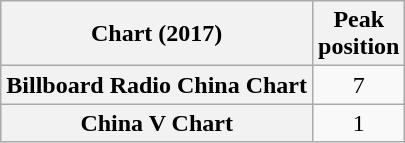<table class="wikitable plainrowheaders sortable" style="text-align:center;" border="1">
<tr>
<th scope="col">Chart (2017)</th>
<th scope="col">Peak<br>position</th>
</tr>
<tr>
<th scope="row">Billboard Radio China Chart</th>
<td>7</td>
</tr>
<tr>
<th scope="row">China V Chart</th>
<td>1</td>
</tr>
</table>
